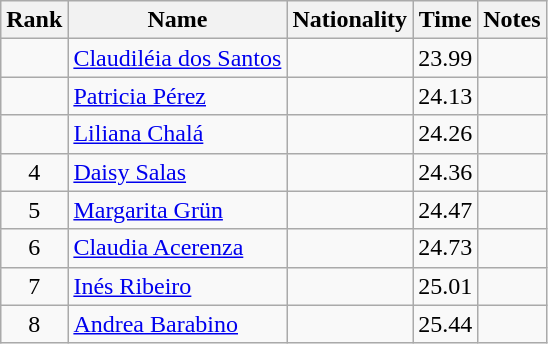<table class="wikitable sortable" style="text-align:center">
<tr>
<th>Rank</th>
<th>Name</th>
<th>Nationality</th>
<th>Time</th>
<th>Notes</th>
</tr>
<tr>
<td></td>
<td align=left><a href='#'>Claudiléia dos Santos</a></td>
<td align=left></td>
<td>23.99</td>
<td></td>
</tr>
<tr>
<td></td>
<td align=left><a href='#'>Patricia Pérez</a></td>
<td align=left></td>
<td>24.13</td>
<td></td>
</tr>
<tr>
<td></td>
<td align=left><a href='#'>Liliana Chalá</a></td>
<td align=left></td>
<td>24.26</td>
<td></td>
</tr>
<tr>
<td>4</td>
<td align=left><a href='#'>Daisy Salas</a></td>
<td align=left></td>
<td>24.36</td>
<td></td>
</tr>
<tr>
<td>5</td>
<td align=left><a href='#'>Margarita Grün</a></td>
<td align=left></td>
<td>24.47</td>
<td></td>
</tr>
<tr>
<td>6</td>
<td align=left><a href='#'>Claudia Acerenza</a></td>
<td align=left></td>
<td>24.73</td>
<td></td>
</tr>
<tr>
<td>7</td>
<td align=left><a href='#'>Inés Ribeiro</a></td>
<td align=left></td>
<td>25.01</td>
<td></td>
</tr>
<tr>
<td>8</td>
<td align=left><a href='#'>Andrea Barabino</a></td>
<td align=left></td>
<td>25.44</td>
<td></td>
</tr>
</table>
